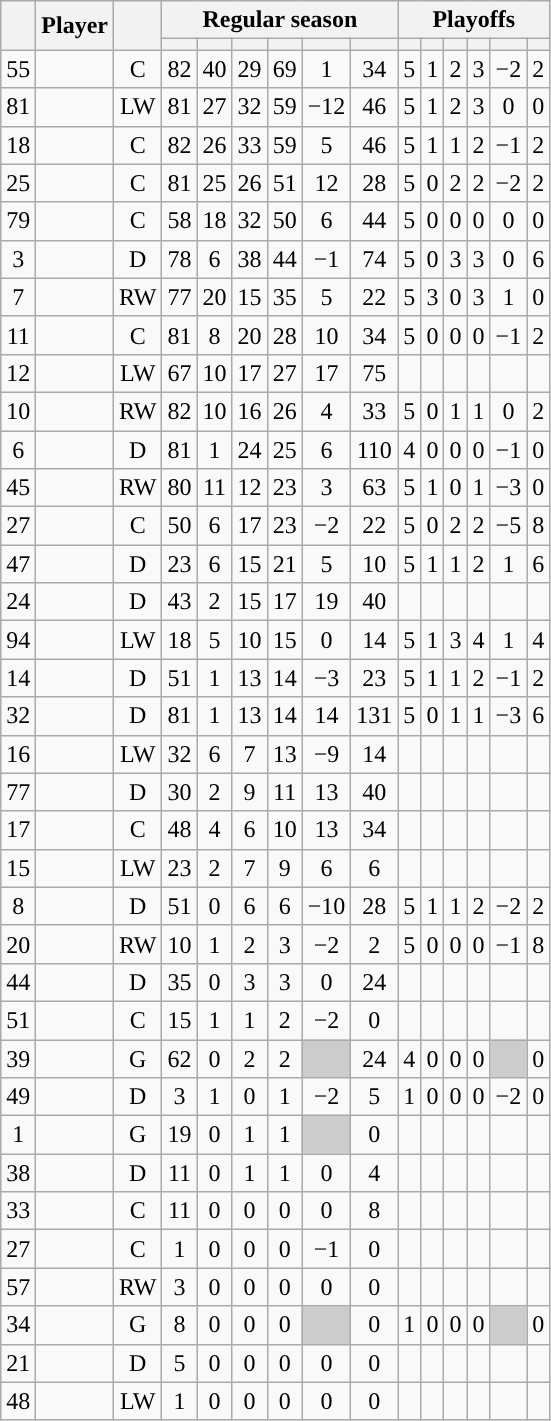<table class="wikitable sortable plainrowheaders" style="text-align:center;">
<tr>
<th scope="col" data-sort-type="number" rowspan="2"></th>
<th scope="col" rowspan="2">Player</th>
<th scope="col" rowspan="2"></th>
<th scope=colgroup colspan=6>Regular season</th>
<th scope=colgroup colspan=6>Playoffs</th>
</tr>
<tr>
<th scope="col" data-sort-type="number"></th>
<th scope="col" data-sort-type="number"></th>
<th scope="col" data-sort-type="number"></th>
<th scope="col" data-sort-type="number"></th>
<th scope="col" data-sort-type="number"></th>
<th scope="col" data-sort-type="number"></th>
<th scope="col" data-sort-type="number"></th>
<th scope="col" data-sort-type="number"></th>
<th scope="col" data-sort-type="number"></th>
<th scope="col" data-sort-type="number"></th>
<th scope="col" data-sort-type="number"></th>
<th scope="col" data-sort-type="number"></th>
</tr>
<tr>
<td scope="row">55</td>
<td align="left"></td>
<td>C</td>
<td>82</td>
<td>40</td>
<td>29</td>
<td>69</td>
<td>1</td>
<td>34</td>
<td>5</td>
<td>1</td>
<td>2</td>
<td>3</td>
<td>−2</td>
<td>2</td>
</tr>
<tr>
<td scope="row">81</td>
<td align="left"></td>
<td>LW</td>
<td>81</td>
<td>27</td>
<td>32</td>
<td>59</td>
<td>−12</td>
<td>46</td>
<td>5</td>
<td>1</td>
<td>2</td>
<td>3</td>
<td>0</td>
<td>0</td>
</tr>
<tr>
<td scope="row">18</td>
<td align="left"></td>
<td>C</td>
<td>82</td>
<td>26</td>
<td>33</td>
<td>59</td>
<td>5</td>
<td>46</td>
<td>5</td>
<td>1</td>
<td>1</td>
<td>2</td>
<td>−1</td>
<td>2</td>
</tr>
<tr>
<td scope="row">25</td>
<td align="left"></td>
<td>C</td>
<td>81</td>
<td>25</td>
<td>26</td>
<td>51</td>
<td>12</td>
<td>28</td>
<td>5</td>
<td>0</td>
<td>2</td>
<td>2</td>
<td>−2</td>
<td>2</td>
</tr>
<tr>
<td scope="row">79</td>
<td align="left"></td>
<td>C</td>
<td>58</td>
<td>18</td>
<td>32</td>
<td>50</td>
<td>6</td>
<td>44</td>
<td>5</td>
<td>0</td>
<td>0</td>
<td>0</td>
<td>0</td>
<td>0</td>
</tr>
<tr>
<td scope="row">3</td>
<td align="left"></td>
<td>D</td>
<td>78</td>
<td>6</td>
<td>38</td>
<td>44</td>
<td>−1</td>
<td>74</td>
<td>5</td>
<td>0</td>
<td>3</td>
<td>3</td>
<td>0</td>
<td>6</td>
</tr>
<tr>
<td scope="row">7</td>
<td align="left"></td>
<td>RW</td>
<td>77</td>
<td>20</td>
<td>15</td>
<td>35</td>
<td>5</td>
<td>22</td>
<td>5</td>
<td>3</td>
<td>0</td>
<td>3</td>
<td>1</td>
<td>0</td>
</tr>
<tr>
<td scope="row">11</td>
<td align="left"></td>
<td>C</td>
<td>81</td>
<td>8</td>
<td>20</td>
<td>28</td>
<td>10</td>
<td>34</td>
<td>5</td>
<td>0</td>
<td>0</td>
<td>0</td>
<td>−1</td>
<td>2</td>
</tr>
<tr>
<td scope="row">12</td>
<td align="left"></td>
<td>LW</td>
<td>67</td>
<td>10</td>
<td>17</td>
<td>27</td>
<td>17</td>
<td>75</td>
<td></td>
<td></td>
<td></td>
<td></td>
<td></td>
<td></td>
</tr>
<tr>
<td scope="row">10</td>
<td align="left"></td>
<td>RW</td>
<td>82</td>
<td>10</td>
<td>16</td>
<td>26</td>
<td>4</td>
<td>33</td>
<td>5</td>
<td>0</td>
<td>1</td>
<td>1</td>
<td>0</td>
<td>2</td>
</tr>
<tr>
<td scope="row">6</td>
<td align="left"></td>
<td>D</td>
<td>81</td>
<td>1</td>
<td>24</td>
<td>25</td>
<td>6</td>
<td>110</td>
<td>4</td>
<td>0</td>
<td>0</td>
<td>0</td>
<td>−1</td>
<td>0</td>
</tr>
<tr>
<td scope="row">45</td>
<td align="left"></td>
<td>RW</td>
<td>80</td>
<td>11</td>
<td>12</td>
<td>23</td>
<td>3</td>
<td>63</td>
<td>5</td>
<td>1</td>
<td>0</td>
<td>1</td>
<td>−3</td>
<td>0</td>
</tr>
<tr>
<td scope="row">27</td>
<td align="left"></td>
<td>C</td>
<td>50</td>
<td>6</td>
<td>17</td>
<td>23</td>
<td>−2</td>
<td>22</td>
<td>5</td>
<td>0</td>
<td>2</td>
<td>2</td>
<td>−5</td>
<td>8</td>
</tr>
<tr>
<td scope="row">47</td>
<td align="left"></td>
<td>D</td>
<td>23</td>
<td>6</td>
<td>15</td>
<td>21</td>
<td>5</td>
<td>10</td>
<td>5</td>
<td>1</td>
<td>1</td>
<td>2</td>
<td>1</td>
<td>6</td>
</tr>
<tr>
<td scope="row">24</td>
<td align="left"></td>
<td>D</td>
<td>43</td>
<td>2</td>
<td>15</td>
<td>17</td>
<td>19</td>
<td>40</td>
<td></td>
<td></td>
<td></td>
<td></td>
<td></td>
<td></td>
</tr>
<tr>
<td scope="row">94</td>
<td align="left"></td>
<td>LW</td>
<td>18</td>
<td>5</td>
<td>10</td>
<td>15</td>
<td>0</td>
<td>14</td>
<td>5</td>
<td>1</td>
<td>3</td>
<td>4</td>
<td>1</td>
<td>4</td>
</tr>
<tr>
<td scope="row">14</td>
<td align="left"></td>
<td>D</td>
<td>51</td>
<td>1</td>
<td>13</td>
<td>14</td>
<td>−3</td>
<td>23</td>
<td>5</td>
<td>1</td>
<td>1</td>
<td>2</td>
<td>−1</td>
<td>2</td>
</tr>
<tr>
<td scope="row">32</td>
<td align="left"></td>
<td>D</td>
<td>81</td>
<td>1</td>
<td>13</td>
<td>14</td>
<td>14</td>
<td>131</td>
<td>5</td>
<td>0</td>
<td>1</td>
<td>1</td>
<td>−3</td>
<td>6</td>
</tr>
<tr>
<td scope="row">16</td>
<td align="left"></td>
<td>LW</td>
<td>32</td>
<td>6</td>
<td>7</td>
<td>13</td>
<td>−9</td>
<td>14</td>
<td></td>
<td></td>
<td></td>
<td></td>
<td></td>
<td></td>
</tr>
<tr>
<td scope="row">77</td>
<td align="left"></td>
<td>D</td>
<td>30</td>
<td>2</td>
<td>9</td>
<td>11</td>
<td>13</td>
<td>40</td>
<td></td>
<td></td>
<td></td>
<td></td>
<td></td>
<td></td>
</tr>
<tr>
<td scope="row">17</td>
<td align="left"></td>
<td>C</td>
<td>48</td>
<td>4</td>
<td>6</td>
<td>10</td>
<td>13</td>
<td>34</td>
<td></td>
<td></td>
<td></td>
<td></td>
<td></td>
<td></td>
</tr>
<tr>
<td scope="row">15</td>
<td align="left"></td>
<td>LW</td>
<td>23</td>
<td>2</td>
<td>7</td>
<td>9</td>
<td>6</td>
<td>6</td>
<td></td>
<td></td>
<td></td>
<td></td>
<td></td>
<td></td>
</tr>
<tr>
<td scope="row">8</td>
<td align="left"></td>
<td>D</td>
<td>51</td>
<td>0</td>
<td>6</td>
<td>6</td>
<td>−10</td>
<td>28</td>
<td>5</td>
<td>1</td>
<td>1</td>
<td>2</td>
<td>−2</td>
<td>2</td>
</tr>
<tr>
<td scope="row">20</td>
<td align="left"></td>
<td>RW</td>
<td>10</td>
<td>1</td>
<td>2</td>
<td>3</td>
<td>−2</td>
<td>2</td>
<td>5</td>
<td>0</td>
<td>0</td>
<td>0</td>
<td>−1</td>
<td>8</td>
</tr>
<tr>
<td scope="row">44</td>
<td align="left"></td>
<td>D</td>
<td>35</td>
<td>0</td>
<td>3</td>
<td>3</td>
<td>0</td>
<td>24</td>
<td></td>
<td></td>
<td></td>
<td></td>
<td></td>
<td></td>
</tr>
<tr>
<td scope="row">51</td>
<td align="left"></td>
<td>C</td>
<td>15</td>
<td>1</td>
<td>1</td>
<td>2</td>
<td>−2</td>
<td>0</td>
<td></td>
<td></td>
<td></td>
<td></td>
<td></td>
<td></td>
</tr>
<tr>
<td scope="row">39</td>
<td align="left"></td>
<td>G</td>
<td>62</td>
<td>0</td>
<td>2</td>
<td>2</td>
<td style="background:#ccc"></td>
<td>24</td>
<td>4</td>
<td>0</td>
<td>0</td>
<td>0</td>
<td style="background:#ccc"></td>
<td>0</td>
</tr>
<tr>
<td scope="row">49</td>
<td align="left"></td>
<td>D</td>
<td>3</td>
<td>1</td>
<td>0</td>
<td>1</td>
<td>−2</td>
<td>5</td>
<td>1</td>
<td>0</td>
<td>0</td>
<td>0</td>
<td>−2</td>
<td>0</td>
</tr>
<tr>
<td scope="row">1</td>
<td align="left"></td>
<td>G</td>
<td>19</td>
<td>0</td>
<td>1</td>
<td>1</td>
<td style="background:#ccc"></td>
<td>0</td>
<td></td>
<td></td>
<td></td>
<td></td>
<td></td>
<td></td>
</tr>
<tr>
<td scope="row">38</td>
<td align="left"></td>
<td>D</td>
<td>11</td>
<td>0</td>
<td>1</td>
<td>1</td>
<td>0</td>
<td>4</td>
<td></td>
<td></td>
<td></td>
<td></td>
<td></td>
<td></td>
</tr>
<tr>
<td scope="row">33</td>
<td align="left"></td>
<td>C</td>
<td>11</td>
<td>0</td>
<td>0</td>
<td>0</td>
<td>0</td>
<td>8</td>
<td></td>
<td></td>
<td></td>
<td></td>
<td></td>
<td></td>
</tr>
<tr>
<td scope="row">27</td>
<td align="left"></td>
<td>C</td>
<td>1</td>
<td>0</td>
<td>0</td>
<td>0</td>
<td>−1</td>
<td>0</td>
<td></td>
<td></td>
<td></td>
<td></td>
<td></td>
<td></td>
</tr>
<tr>
<td scope="row">57</td>
<td align="left"></td>
<td>RW</td>
<td>3</td>
<td>0</td>
<td>0</td>
<td>0</td>
<td>0</td>
<td>0</td>
<td></td>
<td></td>
<td></td>
<td></td>
<td></td>
<td></td>
</tr>
<tr>
<td scope="row">34</td>
<td align="left"></td>
<td>G</td>
<td>8</td>
<td>0</td>
<td>0</td>
<td>0</td>
<td style="background:#ccc"></td>
<td>0</td>
<td>1</td>
<td>0</td>
<td>0</td>
<td>0</td>
<td style="background:#ccc"></td>
<td>0</td>
</tr>
<tr>
<td scope="row">21</td>
<td align="left"></td>
<td>D</td>
<td>5</td>
<td>0</td>
<td>0</td>
<td>0</td>
<td>0</td>
<td>0</td>
<td></td>
<td></td>
<td></td>
<td></td>
<td></td>
<td></td>
</tr>
<tr>
<td scope="row">48</td>
<td align="left"></td>
<td>LW</td>
<td>1</td>
<td>0</td>
<td>0</td>
<td>0</td>
<td>0</td>
<td>0</td>
<td></td>
<td></td>
<td></td>
<td></td>
<td></td>
<td></td>
</tr>
</table>
